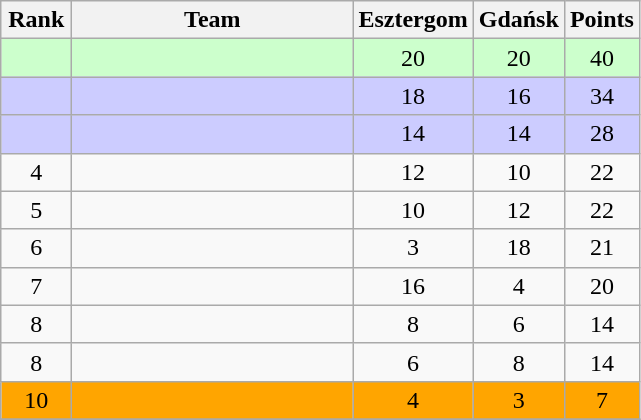<table class="wikitable" style="text-align: center;">
<tr>
<th width=40>Rank</th>
<th width=180>Team</th>
<th width=40>Esztergom</th>
<th width=40>Gdańsk</th>
<th width=40>Points</th>
</tr>
<tr bgcolor=ccffcc>
<td></td>
<td align=left></td>
<td>20</td>
<td>20</td>
<td>40</td>
</tr>
<tr bgcolor=ccccff>
<td></td>
<td align=left></td>
<td>18</td>
<td>16</td>
<td>34</td>
</tr>
<tr bgcolor=ccccff>
<td></td>
<td align=left></td>
<td>14</td>
<td>14</td>
<td>28</td>
</tr>
<tr>
<td>4</td>
<td align=left></td>
<td>12</td>
<td>10</td>
<td>22</td>
</tr>
<tr>
<td>5</td>
<td align=left></td>
<td>10</td>
<td>12</td>
<td>22</td>
</tr>
<tr>
<td>6</td>
<td align=left></td>
<td>3</td>
<td>18</td>
<td>21</td>
</tr>
<tr>
<td>7</td>
<td align=left></td>
<td>16</td>
<td>4</td>
<td>20</td>
</tr>
<tr>
<td>8</td>
<td align=left></td>
<td>8</td>
<td>6</td>
<td>14</td>
</tr>
<tr>
<td>8</td>
<td align=left></td>
<td>6</td>
<td>8</td>
<td>14</td>
</tr>
<tr bgcolor=FFA500>
<td>10</td>
<td align=left></td>
<td>4</td>
<td>3</td>
<td>7</td>
</tr>
<tr>
</tr>
</table>
